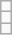<table class="wikitable">
<tr>
<td></td>
</tr>
<tr>
<td></td>
</tr>
<tr>
<td></td>
</tr>
</table>
